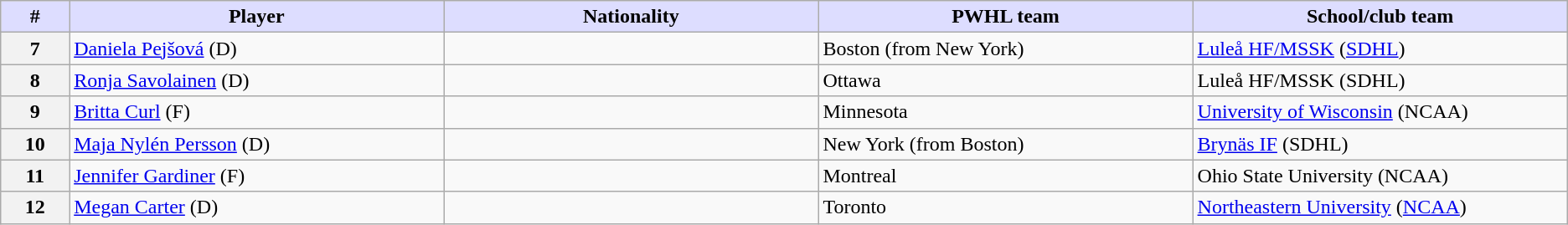<table class="wikitable">
<tr>
<th style="background:#ddf; width:2.75%;">#</th>
<th style="background:#ddf; width:15.0%;">Player</th>
<th style="background:#ddf; width:15.0%;">Nationality</th>
<th style="background:#ddf; width:15.0%;">PWHL team</th>
<th style="background:#ddf; width:15.0%;">School/club team</th>
</tr>
<tr>
<th>7</th>
<td><a href='#'>Daniela Pejšová</a> (D)</td>
<td></td>
<td>Boston (from New York)</td>
<td><a href='#'>Luleå HF/MSSK</a> (<a href='#'>SDHL</a>)</td>
</tr>
<tr>
<th>8</th>
<td><a href='#'>Ronja Savolainen</a> (D)</td>
<td></td>
<td>Ottawa</td>
<td>Luleå HF/MSSK (SDHL)</td>
</tr>
<tr>
<th>9</th>
<td><a href='#'>Britta Curl</a> (F)</td>
<td></td>
<td>Minnesota</td>
<td><a href='#'>University of Wisconsin</a> (NCAA)</td>
</tr>
<tr>
<th>10</th>
<td><a href='#'>Maja Nylén Persson</a> (D)</td>
<td></td>
<td>New York (from Boston)</td>
<td><a href='#'>Brynäs IF</a> (SDHL)</td>
</tr>
<tr>
<th>11</th>
<td><a href='#'>Jennifer Gardiner</a> (F)</td>
<td></td>
<td>Montreal</td>
<td>Ohio State University (NCAA)</td>
</tr>
<tr>
<th>12</th>
<td><a href='#'>Megan Carter</a> (D)</td>
<td></td>
<td>Toronto</td>
<td><a href='#'>Northeastern University</a> (<a href='#'>NCAA</a>)</td>
</tr>
</table>
